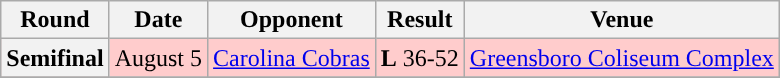<table class="wikitable">
<tr>
<th>Round</th>
<th>Date</th>
<th>Opponent</th>
<th>Result</th>
<th>Venue</th>
</tr>
<tr align="center" bgcolor="#fcc">
<th>Semifinal</th>
<td>August 5</td>
<td><a href='#'>Carolina Cobras</a></td>
<td><strong>L</strong> 36-52</td>
<td><a href='#'>Greensboro Coliseum Complex</a></td>
</tr>
<tr>
</tr>
</table>
